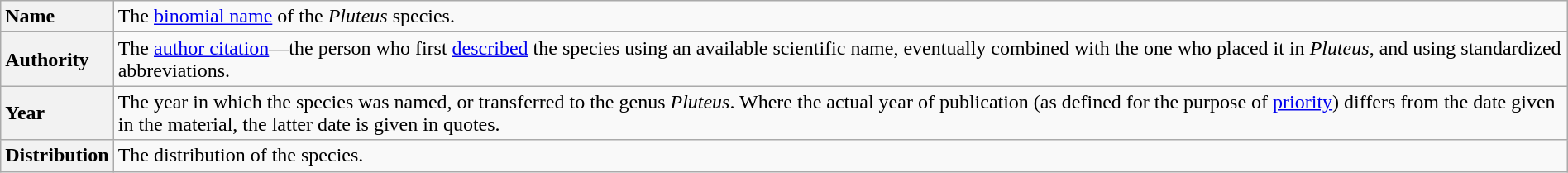<table class="wikitable" style="width: 100%;">
<tr>
<th style="text-align:left;" scope="row">Name</th>
<td>The <a href='#'>binomial name</a> of the <em>Pluteus</em> species.</td>
</tr>
<tr>
<th style="text-align:left;" scope="row">Authority</th>
<td>The <a href='#'>author citation</a>—the person who first <a href='#'>described</a> the species using an available scientific name, eventually combined with the one who placed it in <em>Pluteus</em>, and using standardized abbreviations.</td>
</tr>
<tr>
<th style="text-align:left;" scope="row">Year</th>
<td>The year in which the species was named, or transferred to the genus <em>Pluteus</em>. Where the actual year of publication (as defined for the purpose of <a href='#'>priority</a>) differs from the date given in the material, the latter date is given in quotes.</td>
</tr>
<tr>
<th style="text-align:left;" scope="row">Distribution</th>
<td>The distribution of the species.</td>
</tr>
</table>
